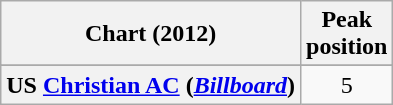<table class="wikitable sortable plainrowheaders" style="text-align:center">
<tr>
<th scope="col">Chart (2012)</th>
<th scope="col">Peak<br>position</th>
</tr>
<tr>
</tr>
<tr>
</tr>
<tr>
<th scope="row">US <a href='#'>Christian AC</a> (<em><a href='#'>Billboard</a></em>)</th>
<td style="text-align:center;">5</td>
</tr>
</table>
